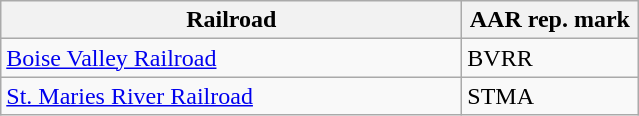<table class="wikitable" border="1">
<tr>
<th width="300px">Railroad</th>
<th width="110px">AAR rep. mark</th>
</tr>
<tr>
<td width="300px"><a href='#'>Boise Valley Railroad</a></td>
<td width="110px">BVRR</td>
</tr>
<tr>
<td width="300px"><a href='#'>St. Maries River Railroad</a></td>
<td width="110px">STMA</td>
</tr>
</table>
